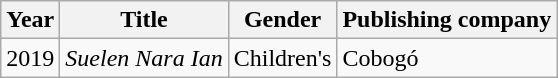<table class="wikitable">
<tr>
<th>Year</th>
<th>Title</th>
<th>Gender</th>
<th>Publishing company</th>
</tr>
<tr>
<td>2019</td>
<td><em>Suelen Nara Ian</em></td>
<td>Children's</td>
<td>Cobogó</td>
</tr>
</table>
